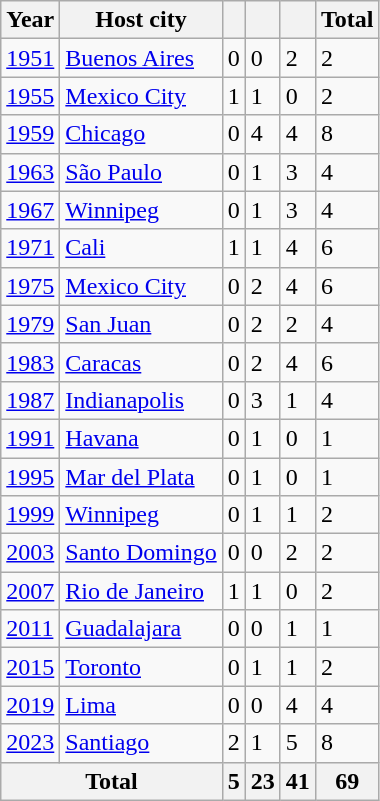<table class="wikitable sortable">
<tr>
<th>Year</th>
<th>Host city</th>
<th></th>
<th></th>
<th></th>
<th>Total</th>
</tr>
<tr>
<td><a href='#'>1951</a></td>
<td><a href='#'>Buenos Aires</a></td>
<td>0</td>
<td>0</td>
<td>2</td>
<td>2</td>
</tr>
<tr>
<td><a href='#'>1955</a></td>
<td><a href='#'>Mexico City</a></td>
<td>1</td>
<td>1</td>
<td>0</td>
<td>2</td>
</tr>
<tr>
<td><a href='#'>1959</a></td>
<td><a href='#'>Chicago</a></td>
<td>0</td>
<td>4</td>
<td>4</td>
<td>8</td>
</tr>
<tr>
<td><a href='#'>1963</a></td>
<td><a href='#'>São Paulo</a></td>
<td>0</td>
<td>1</td>
<td>3</td>
<td>4</td>
</tr>
<tr>
<td><a href='#'>1967</a></td>
<td><a href='#'>Winnipeg</a></td>
<td>0</td>
<td>1</td>
<td>3</td>
<td>4</td>
</tr>
<tr>
<td><a href='#'>1971</a></td>
<td><a href='#'>Cali</a></td>
<td>1</td>
<td>1</td>
<td>4</td>
<td>6</td>
</tr>
<tr>
<td><a href='#'>1975</a></td>
<td><a href='#'>Mexico City</a></td>
<td>0</td>
<td>2</td>
<td>4</td>
<td>6</td>
</tr>
<tr>
<td><a href='#'>1979</a></td>
<td><a href='#'>San Juan</a></td>
<td>0</td>
<td>2</td>
<td>2</td>
<td>4</td>
</tr>
<tr>
<td><a href='#'>1983</a></td>
<td><a href='#'>Caracas</a></td>
<td>0</td>
<td>2</td>
<td>4</td>
<td>6</td>
</tr>
<tr>
<td><a href='#'>1987</a></td>
<td><a href='#'>Indianapolis</a></td>
<td>0</td>
<td>3</td>
<td>1</td>
<td>4</td>
</tr>
<tr>
<td><a href='#'>1991</a></td>
<td><a href='#'>Havana</a></td>
<td>0</td>
<td>1</td>
<td>0</td>
<td>1</td>
</tr>
<tr>
<td><a href='#'>1995</a></td>
<td><a href='#'>Mar del Plata</a></td>
<td>0</td>
<td>1</td>
<td>0</td>
<td>1</td>
</tr>
<tr>
<td><a href='#'>1999</a></td>
<td><a href='#'>Winnipeg</a></td>
<td>0</td>
<td>1</td>
<td>1</td>
<td>2</td>
</tr>
<tr>
<td><a href='#'>2003</a></td>
<td><a href='#'>Santo Domingo</a></td>
<td>0</td>
<td>0</td>
<td>2</td>
<td>2</td>
</tr>
<tr>
<td><a href='#'>2007</a></td>
<td><a href='#'>Rio de Janeiro</a></td>
<td>1</td>
<td>1</td>
<td>0</td>
<td>2</td>
</tr>
<tr>
<td><a href='#'>2011</a></td>
<td><a href='#'>Guadalajara</a></td>
<td>0</td>
<td>0</td>
<td>1</td>
<td>1</td>
</tr>
<tr>
<td><a href='#'>2015</a></td>
<td><a href='#'>Toronto</a></td>
<td>0</td>
<td>1</td>
<td>1</td>
<td>2</td>
</tr>
<tr>
<td><a href='#'>2019</a></td>
<td><a href='#'>Lima</a></td>
<td>0</td>
<td>0</td>
<td>4</td>
<td>4</td>
</tr>
<tr>
<td><a href='#'>2023</a></td>
<td><a href='#'>Santiago</a></td>
<td>2</td>
<td>1</td>
<td>5</td>
<td>8</td>
</tr>
<tr>
<th colspan="2">Total</th>
<th>5</th>
<th>23</th>
<th>41</th>
<th>69</th>
</tr>
</table>
